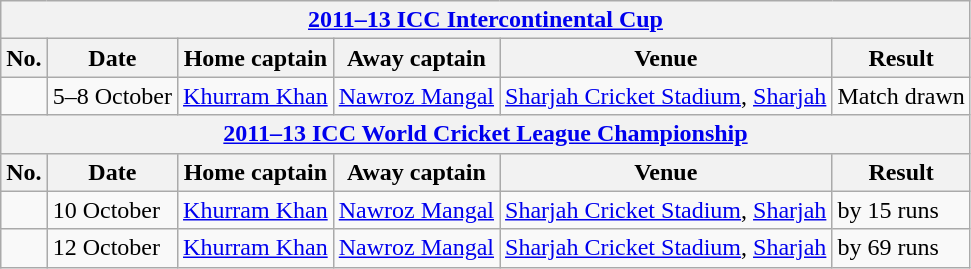<table class="wikitable">
<tr>
<th colspan="6"><a href='#'>2011–13 ICC Intercontinental Cup</a></th>
</tr>
<tr>
<th>No.</th>
<th>Date</th>
<th>Home captain</th>
<th>Away captain</th>
<th>Venue</th>
<th>Result</th>
</tr>
<tr>
<td></td>
<td>5–8 October</td>
<td><a href='#'>Khurram Khan</a></td>
<td><a href='#'>Nawroz Mangal</a></td>
<td><a href='#'>Sharjah Cricket Stadium</a>, <a href='#'>Sharjah</a></td>
<td>Match drawn</td>
</tr>
<tr>
<th colspan="6"><a href='#'>2011–13 ICC World Cricket League Championship</a></th>
</tr>
<tr>
<th>No.</th>
<th>Date</th>
<th>Home captain</th>
<th>Away captain</th>
<th>Venue</th>
<th>Result</th>
</tr>
<tr>
<td></td>
<td>10 October</td>
<td><a href='#'>Khurram Khan</a></td>
<td><a href='#'>Nawroz Mangal</a></td>
<td><a href='#'>Sharjah Cricket Stadium</a>, <a href='#'>Sharjah</a></td>
<td> by 15 runs</td>
</tr>
<tr>
<td></td>
<td>12 October</td>
<td><a href='#'>Khurram Khan</a></td>
<td><a href='#'>Nawroz Mangal</a></td>
<td><a href='#'>Sharjah Cricket Stadium</a>, <a href='#'>Sharjah</a></td>
<td> by 69 runs</td>
</tr>
</table>
